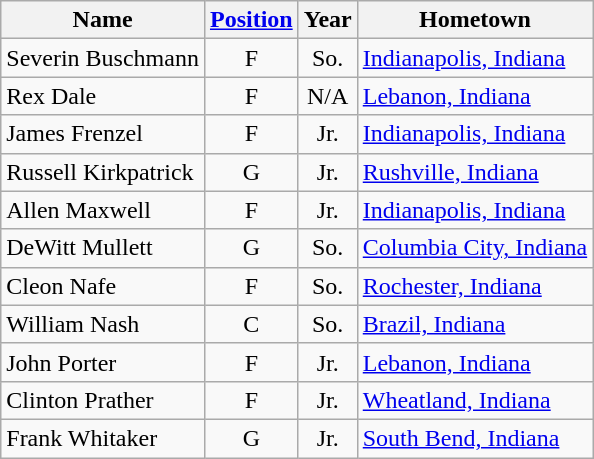<table class="wikitable" style="text-align:center">
<tr>
<th>Name</th>
<th><a href='#'>Position</a></th>
<th>Year</th>
<th>Hometown</th>
</tr>
<tr>
<td style="text-align:left">Severin Buschmann</td>
<td>F</td>
<td>So.</td>
<td style="text-align:left"><a href='#'>Indianapolis, Indiana</a></td>
</tr>
<tr>
<td style="text-align:left">Rex Dale</td>
<td>F</td>
<td>N/A</td>
<td style="text-align:left"><a href='#'>Lebanon, Indiana</a></td>
</tr>
<tr>
<td style="text-align:left">James Frenzel</td>
<td>F</td>
<td>Jr.</td>
<td style="text-align:left"><a href='#'>Indianapolis, Indiana</a></td>
</tr>
<tr>
<td style="text-align:left">Russell Kirkpatrick</td>
<td>G</td>
<td>Jr.</td>
<td style="text-align:left"><a href='#'>Rushville, Indiana</a></td>
</tr>
<tr>
<td style="text-align:left">Allen Maxwell</td>
<td>F</td>
<td>Jr.</td>
<td style="text-align:left"><a href='#'>Indianapolis, Indiana</a></td>
</tr>
<tr>
<td style="text-align:left">DeWitt Mullett</td>
<td>G</td>
<td>So.</td>
<td style="text-align:left"><a href='#'>Columbia City, Indiana</a></td>
</tr>
<tr>
<td style="text-align:left">Cleon Nafe</td>
<td>F</td>
<td>So.</td>
<td style="text-align:left"><a href='#'>Rochester, Indiana</a></td>
</tr>
<tr>
<td style="text-align:left">William Nash</td>
<td>C</td>
<td>So.</td>
<td style="text-align:left"><a href='#'>Brazil, Indiana</a></td>
</tr>
<tr>
<td style="text-align:left">John Porter</td>
<td>F</td>
<td>Jr.</td>
<td style="text-align:left"><a href='#'>Lebanon, Indiana</a></td>
</tr>
<tr>
<td style="text-align:left">Clinton Prather</td>
<td>F</td>
<td>Jr.</td>
<td style="text-align:left"><a href='#'>Wheatland, Indiana</a></td>
</tr>
<tr>
<td style="text-align:left">Frank Whitaker</td>
<td>G</td>
<td>Jr.</td>
<td style="text-align:left"><a href='#'>South Bend, Indiana</a></td>
</tr>
</table>
